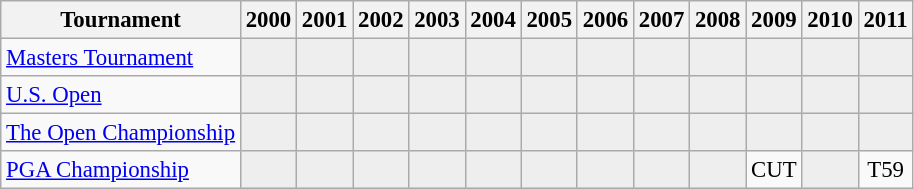<table class="wikitable" style="font-size:95%;text-align:center;">
<tr>
<th>Tournament</th>
<th>2000</th>
<th>2001</th>
<th>2002</th>
<th>2003</th>
<th>2004</th>
<th>2005</th>
<th>2006</th>
<th>2007</th>
<th>2008</th>
<th>2009</th>
<th>2010</th>
<th>2011</th>
</tr>
<tr>
<td align=left><a href='#'>Masters Tournament</a></td>
<td style="background:#eeeeee;"></td>
<td style="background:#eeeeee;"></td>
<td style="background:#eeeeee;"></td>
<td style="background:#eeeeee;"></td>
<td style="background:#eeeeee;"></td>
<td style="background:#eeeeee;"></td>
<td style="background:#eeeeee;"></td>
<td style="background:#eeeeee;"></td>
<td style="background:#eeeeee;"></td>
<td style="background:#eeeeee;"></td>
<td style="background:#eeeeee;"></td>
<td style="background:#eeeeee;"></td>
</tr>
<tr>
<td align=left><a href='#'>U.S. Open</a></td>
<td style="background:#eeeeee;"></td>
<td style="background:#eeeeee;"></td>
<td style="background:#eeeeee;"></td>
<td style="background:#eeeeee;"></td>
<td style="background:#eeeeee;"></td>
<td style="background:#eeeeee;"></td>
<td style="background:#eeeeee;"></td>
<td style="background:#eeeeee;"></td>
<td style="background:#eeeeee;"></td>
<td style="background:#eeeeee;"></td>
<td style="background:#eeeeee;"></td>
<td style="background:#eeeeee;"></td>
</tr>
<tr>
<td align=left><a href='#'>The Open Championship</a></td>
<td style="background:#eeeeee;"></td>
<td style="background:#eeeeee;"></td>
<td style="background:#eeeeee;"></td>
<td style="background:#eeeeee;"></td>
<td style="background:#eeeeee;"></td>
<td style="background:#eeeeee;"></td>
<td style="background:#eeeeee;"></td>
<td style="background:#eeeeee;"></td>
<td style="background:#eeeeee;"></td>
<td style="background:#eeeeee;"></td>
<td style="background:#eeeeee;"></td>
<td style="background:#eeeeee;"></td>
</tr>
<tr>
<td align=left><a href='#'>PGA Championship</a></td>
<td style="background:#eeeeee;"></td>
<td style="background:#eeeeee;"></td>
<td style="background:#eeeeee;"></td>
<td style="background:#eeeeee;"></td>
<td style="background:#eeeeee;"></td>
<td style="background:#eeeeee;"></td>
<td style="background:#eeeeee;"></td>
<td style="background:#eeeeee;"></td>
<td style="background:#eeeeee;"></td>
<td>CUT</td>
<td style="background:#eeeeee;"></td>
<td>T59</td>
</tr>
</table>
